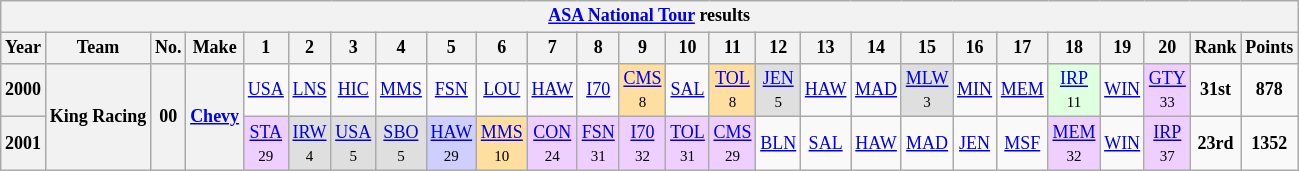<table class="wikitable collapsible collapsed" style="text-align:center; font-size:75%">
<tr>
<th colspan=45><a href='#'>ASA National Tour</a> results</th>
</tr>
<tr>
<th>Year</th>
<th>Team</th>
<th>No.</th>
<th>Make</th>
<th>1</th>
<th>2</th>
<th>3</th>
<th>4</th>
<th>5</th>
<th>6</th>
<th>7</th>
<th>8</th>
<th>9</th>
<th>10</th>
<th>11</th>
<th>12</th>
<th>13</th>
<th>14</th>
<th>15</th>
<th>16</th>
<th>17</th>
<th>18</th>
<th>19</th>
<th>20</th>
<th>Rank</th>
<th>Points</th>
</tr>
<tr>
<th>2000</th>
<th rowspan=2>King Racing</th>
<th rowspan=2>00</th>
<th rowspan=2><a href='#'>Chevy</a></th>
<td><a href='#'>USA</a></td>
<td><a href='#'>LNS</a></td>
<td><a href='#'>HIC</a></td>
<td><a href='#'>MMS</a></td>
<td><a href='#'>FSN</a></td>
<td><a href='#'>LOU</a></td>
<td><a href='#'>HAW</a></td>
<td><a href='#'>I70</a></td>
<td style="background:#FFDF9F;"><a href='#'>CMS</a><br><small>8</small></td>
<td><a href='#'>SAL</a></td>
<td style="background:#FFDF9F;"><a href='#'>TOL</a><br><small>8</small></td>
<td style="background:#DFDFDF;"><a href='#'>JEN</a><br><small>5</small></td>
<td><a href='#'>HAW</a></td>
<td><a href='#'>MAD</a></td>
<td style="background:#DFDFDF;"><a href='#'>MLW</a><br><small>3</small></td>
<td><a href='#'>MIN</a></td>
<td><a href='#'>MEM</a></td>
<td style="background:#DFFFDF;"><a href='#'>IRP</a><br><small>11</small></td>
<td><a href='#'>WIN</a></td>
<td style="background:#EFCFFF;"><a href='#'>GTY</a><br><small>33</small></td>
<td><strong>31st</strong></td>
<td><strong>878</strong></td>
</tr>
<tr>
<th>2001</th>
<td style="background:#EFCFFF;"><a href='#'>STA</a><br><small>29</small></td>
<td style="background:#DFDFDF;"><a href='#'>IRW</a><br><small>4</small></td>
<td style="background:#DFDFDF;"><a href='#'>USA</a><br><small>5</small></td>
<td style="background:#DFDFDF;"><a href='#'>SBO</a><br><small>5</small></td>
<td style="background:#CFCFFF;"><a href='#'>HAW</a><br><small>29</small></td>
<td style="background:#FFDF9F;"><a href='#'>MMS</a><br><small>10</small></td>
<td style="background:#EFCFFF;"><a href='#'>CON</a><br><small>24</small></td>
<td style="background:#EFCFFF;"><a href='#'>FSN</a><br><small>31</small></td>
<td style="background:#EFCFFF;"><a href='#'>I70</a><br><small>32</small></td>
<td style="background:#EFCFFF;"><a href='#'>TOL</a><br><small>31</small></td>
<td style="background:#EFCFFF;"><a href='#'>CMS</a><br><small>29</small></td>
<td><a href='#'>BLN</a></td>
<td><a href='#'>SAL</a></td>
<td><a href='#'>HAW</a></td>
<td><a href='#'>MAD</a></td>
<td><a href='#'>JEN</a></td>
<td><a href='#'>MSF</a></td>
<td style="background:#EFCFFF;"><a href='#'>MEM</a><br><small>32</small></td>
<td><a href='#'>WIN</a></td>
<td style="background:#EFCFFF;"><a href='#'>IRP</a><br><small>37</small></td>
<td><strong>23rd</strong></td>
<td><strong>1352</strong></td>
</tr>
</table>
